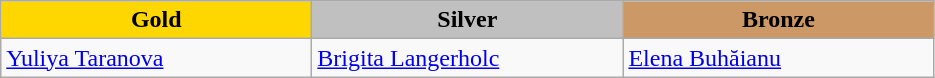<table class="wikitable" style="text-align:left">
<tr align="center">
<td width=200 bgcolor=gold><strong>Gold</strong></td>
<td width=200 bgcolor=silver><strong>Silver</strong></td>
<td width=200 bgcolor=CC9966><strong>Bronze</strong></td>
</tr>
<tr>
<td><a href='#'>Yuliya Taranova</a><br><em></em></td>
<td><a href='#'>Brigita Langerholc</a><br><em></em></td>
<td><a href='#'>Elena Buhăianu</a><br><em></em></td>
</tr>
</table>
